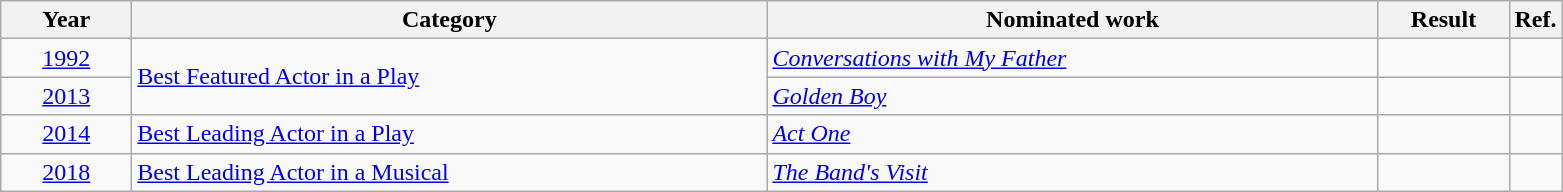<table class="wikitable plainrowheaders">
<tr>
<th scope="col" style="width:5em;">Year</th>
<th scope="col" style="width:26em;">Category</th>
<th scope="col" style="width:25em;">Nominated work</th>
<th scope="col" style="width:5em;">Result</th>
<th>Ref.</th>
</tr>
<tr>
<td style="text-align:center;"><a href='#'>1992</a></td>
<td rowspan="2"><a href='#'>Best Featured Actor in a Play</a></td>
<td><em><a href='#'>Conversations with My Father</a></em></td>
<td></td>
<td></td>
</tr>
<tr>
<td style="text-align:center;"><a href='#'>2013</a></td>
<td><em><a href='#'>Golden Boy</a></em></td>
<td></td>
<td></td>
</tr>
<tr>
<td style="text-align:center;"><a href='#'>2014</a></td>
<td><a href='#'>Best Leading Actor in a Play</a></td>
<td><em><a href='#'>Act One</a></em></td>
<td></td>
<td></td>
</tr>
<tr>
<td style="text-align:center;"><a href='#'>2018</a></td>
<td><a href='#'>Best Leading Actor in a Musical</a></td>
<td><em><a href='#'>The Band's Visit</a></em></td>
<td></td>
<td></td>
</tr>
</table>
